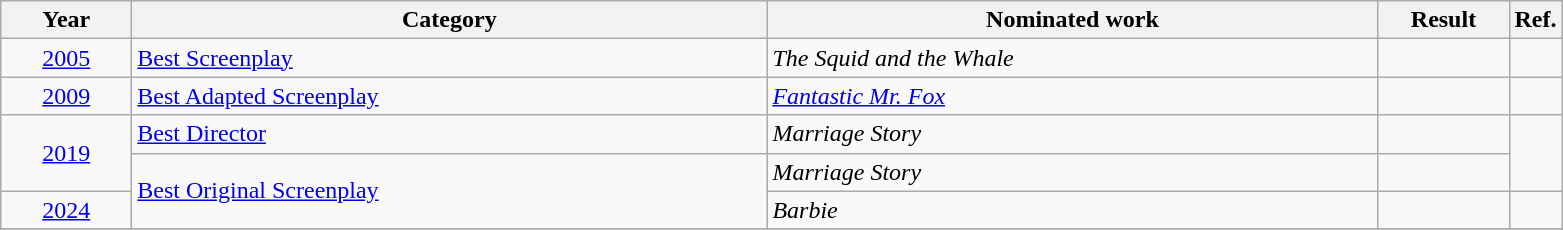<table class=wikitable>
<tr>
<th scope="col" style="width:5em;">Year</th>
<th scope="col" style="width:26em;">Category</th>
<th scope="col" style="width:25em;">Nominated work</th>
<th scope="col" style="width:5em;">Result</th>
<th>Ref.</th>
</tr>
<tr>
<td style="text-align:center;"><a href='#'>2005</a></td>
<td><a href='#'>Best Screenplay</a></td>
<td><em>The Squid and the Whale</em></td>
<td></td>
<td></td>
</tr>
<tr>
<td style="text-align:center;"><a href='#'>2009</a></td>
<td><a href='#'>Best Adapted Screenplay</a></td>
<td><em><a href='#'>Fantastic Mr. Fox</a></em></td>
<td></td>
<td></td>
</tr>
<tr>
<td style="text-align:center;", rowspan=2><a href='#'>2019</a></td>
<td><a href='#'>Best Director</a></td>
<td><em>Marriage Story</em></td>
<td></td>
<td rowspan=2></td>
</tr>
<tr>
<td rowspan="2"><a href='#'>Best Original Screenplay</a></td>
<td><em>Marriage Story</em></td>
<td></td>
</tr>
<tr>
<td style="text-align:center;"><a href='#'>2024</a></td>
<td><em>Barbie</em></td>
<td></td>
<td></td>
</tr>
<tr>
</tr>
</table>
